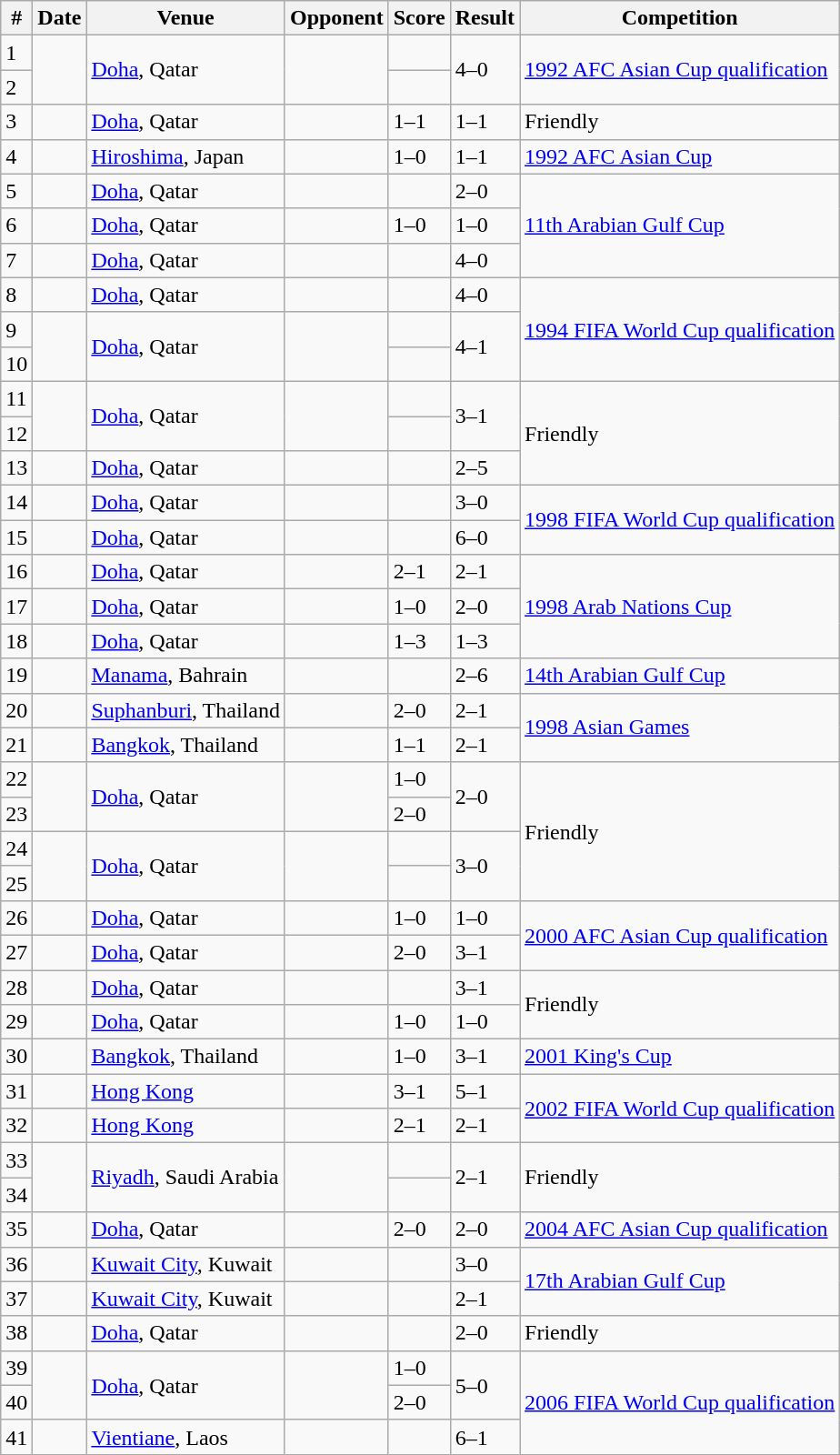<table class="wikitable sortable">
<tr>
<th>#</th>
<th>Date</th>
<th>Venue</th>
<th>Opponent</th>
<th>Score</th>
<th>Result</th>
<th>Competition</th>
</tr>
<tr>
<td>1</td>
<td rowspan=2></td>
<td rowspan=2><a href='#'>Doha</a>, Qatar</td>
<td rowspan=2></td>
<td></td>
<td rowspan=2>4–0</td>
<td rowspan=2><a href='#'>1992 AFC Asian Cup qualification</a></td>
</tr>
<tr>
<td>2</td>
<td></td>
</tr>
<tr>
<td>3</td>
<td></td>
<td><a href='#'>Doha</a>, Qatar</td>
<td></td>
<td>1–1</td>
<td>1–1</td>
<td>Friendly</td>
</tr>
<tr>
<td>4</td>
<td></td>
<td><a href='#'>Hiroshima</a>, Japan</td>
<td></td>
<td>1–0</td>
<td>1–1</td>
<td><a href='#'>1992 AFC Asian Cup</a></td>
</tr>
<tr>
<td>5</td>
<td></td>
<td><a href='#'>Doha</a>, Qatar</td>
<td></td>
<td></td>
<td>2–0</td>
<td rowspan=3><a href='#'>11th Arabian Gulf Cup</a></td>
</tr>
<tr>
<td>6</td>
<td></td>
<td><a href='#'>Doha</a>, Qatar</td>
<td></td>
<td>1–0</td>
<td>1–0</td>
</tr>
<tr>
<td>7</td>
<td></td>
<td><a href='#'>Doha</a>, Qatar</td>
<td></td>
<td></td>
<td>4–0</td>
</tr>
<tr>
<td>8</td>
<td></td>
<td><a href='#'>Doha</a>, Qatar</td>
<td></td>
<td></td>
<td>4–0</td>
<td rowspan=3><a href='#'>1994 FIFA World Cup qualification</a></td>
</tr>
<tr>
<td>9</td>
<td rowspan=2></td>
<td rowspan=2><a href='#'>Doha</a>, Qatar</td>
<td rowspan=2></td>
<td></td>
<td rowspan=2>4–1</td>
</tr>
<tr>
<td>10</td>
<td></td>
</tr>
<tr>
<td>11</td>
<td rowspan=2></td>
<td rowspan=2><a href='#'>Doha</a>, Qatar</td>
<td rowspan=2></td>
<td></td>
<td rowspan=2>3–1</td>
<td rowspan=3>Friendly</td>
</tr>
<tr>
<td>12</td>
<td></td>
</tr>
<tr>
<td>13</td>
<td></td>
<td><a href='#'>Doha</a>, Qatar</td>
<td></td>
<td></td>
<td>2–5</td>
</tr>
<tr>
<td>14</td>
<td></td>
<td><a href='#'>Doha</a>, Qatar</td>
<td></td>
<td></td>
<td>3–0</td>
<td rowspan=2><a href='#'>1998 FIFA World Cup qualification</a></td>
</tr>
<tr>
<td>15</td>
<td></td>
<td><a href='#'>Doha</a>, Qatar</td>
<td></td>
<td></td>
<td>6–0</td>
</tr>
<tr>
<td>16</td>
<td></td>
<td><a href='#'>Doha</a>, Qatar</td>
<td></td>
<td>2–1</td>
<td>2–1</td>
<td rowspan=3><a href='#'>1998 Arab Nations Cup</a></td>
</tr>
<tr>
<td>17</td>
<td></td>
<td><a href='#'>Doha</a>, Qatar</td>
<td></td>
<td>1–0</td>
<td>2–0</td>
</tr>
<tr>
<td>18</td>
<td></td>
<td><a href='#'>Doha</a>, Qatar</td>
<td></td>
<td>1–3</td>
<td>1–3</td>
</tr>
<tr>
<td>19</td>
<td></td>
<td><a href='#'>Manama</a>, Bahrain</td>
<td></td>
<td></td>
<td>2–6</td>
<td><a href='#'>14th Arabian Gulf Cup</a></td>
</tr>
<tr>
<td>20</td>
<td></td>
<td><a href='#'>Suphanburi</a>, Thailand</td>
<td></td>
<td>2–0</td>
<td>2–1</td>
<td rowspan=2><a href='#'>1998 Asian Games</a></td>
</tr>
<tr>
<td>21</td>
<td></td>
<td><a href='#'>Bangkok</a>, Thailand</td>
<td></td>
<td>1–1</td>
<td>2–1</td>
</tr>
<tr>
<td>22</td>
<td rowspan=2></td>
<td rowspan=2><a href='#'>Doha</a>, Qatar</td>
<td rowspan=2></td>
<td>1–0</td>
<td rowspan=2>2–0</td>
<td rowspan=4>Friendly</td>
</tr>
<tr>
<td>23</td>
<td>2–0</td>
</tr>
<tr>
<td>24</td>
<td rowspan=2></td>
<td rowspan=2><a href='#'>Doha</a>, Qatar</td>
<td rowspan=2></td>
<td></td>
<td rowspan=2>3–0</td>
</tr>
<tr>
<td>25</td>
<td></td>
</tr>
<tr>
<td>26</td>
<td></td>
<td><a href='#'>Doha</a>, Qatar</td>
<td></td>
<td>1–0</td>
<td>1–0</td>
<td rowspan=2><a href='#'>2000 AFC Asian Cup qualification</a></td>
</tr>
<tr>
<td>27</td>
<td></td>
<td><a href='#'>Doha</a>, Qatar</td>
<td></td>
<td>2–0</td>
<td>3–1</td>
</tr>
<tr>
<td>28</td>
<td></td>
<td><a href='#'>Doha</a>, Qatar</td>
<td></td>
<td></td>
<td>3–1</td>
<td rowspan=2>Friendly</td>
</tr>
<tr>
<td>29</td>
<td></td>
<td><a href='#'>Doha</a>, Qatar</td>
<td></td>
<td>1–0</td>
<td>1–0</td>
</tr>
<tr>
<td>30</td>
<td></td>
<td><a href='#'>Bangkok</a>, Thailand</td>
<td></td>
<td>1–0</td>
<td>3–1</td>
<td><a href='#'>2001 King's Cup</a></td>
</tr>
<tr>
<td>31</td>
<td></td>
<td><a href='#'>Hong Kong</a></td>
<td></td>
<td>3–1</td>
<td>5–1</td>
<td rowspan=2><a href='#'>2002 FIFA World Cup qualification</a></td>
</tr>
<tr>
<td>32</td>
<td></td>
<td><a href='#'>Hong Kong</a></td>
<td></td>
<td>2–1</td>
<td>2–1</td>
</tr>
<tr>
<td>33</td>
<td rowspan=2></td>
<td rowspan=2><a href='#'>Riyadh</a>, Saudi Arabia</td>
<td rowspan=2></td>
<td></td>
<td rowspan=2>2–1</td>
<td rowspan=2>Friendly</td>
</tr>
<tr>
<td>34</td>
<td></td>
</tr>
<tr>
<td>35</td>
<td></td>
<td><a href='#'>Doha</a>, Qatar</td>
<td></td>
<td>2–0</td>
<td>2–0</td>
<td><a href='#'>2004 AFC Asian Cup qualification</a></td>
</tr>
<tr>
<td>36</td>
<td></td>
<td><a href='#'>Kuwait City</a>, Kuwait</td>
<td></td>
<td></td>
<td>3–0</td>
<td rowspan=2><a href='#'>17th Arabian Gulf Cup</a></td>
</tr>
<tr>
<td>37</td>
<td></td>
<td><a href='#'>Kuwait City</a>, Kuwait</td>
<td></td>
<td></td>
<td>2–1</td>
</tr>
<tr>
<td>38</td>
<td></td>
<td><a href='#'>Doha</a>, Qatar</td>
<td></td>
<td></td>
<td>2–0</td>
<td>Friendly</td>
</tr>
<tr>
<td>39</td>
<td rowspan=2></td>
<td rowspan=2><a href='#'>Doha</a>, Qatar</td>
<td rowspan=2></td>
<td>1–0</td>
<td rowspan=2>5–0</td>
<td rowspan=3><a href='#'>2006 FIFA World Cup qualification</a></td>
</tr>
<tr>
<td>40</td>
<td>2–0</td>
</tr>
<tr>
<td>41</td>
<td></td>
<td><a href='#'>Vientiane</a>, Laos</td>
<td></td>
<td></td>
<td>6–1</td>
</tr>
</table>
